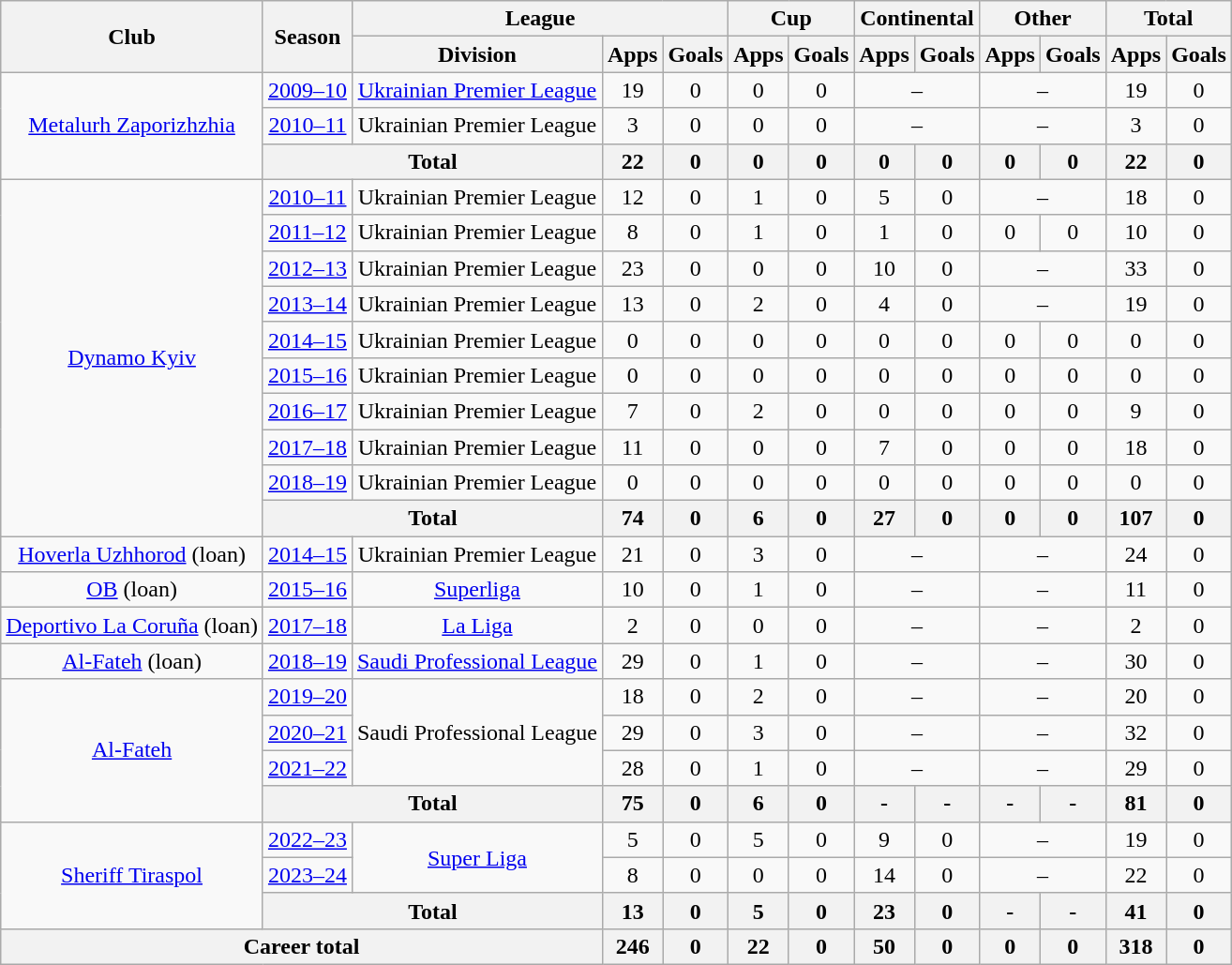<table class="wikitable" style="text-align: center;">
<tr>
<th rowspan=2>Club</th>
<th rowspan=2>Season</th>
<th colspan=3>League</th>
<th colspan=2>Cup</th>
<th colspan=2>Continental</th>
<th colspan=2>Other</th>
<th colspan=2>Total</th>
</tr>
<tr>
<th>Division</th>
<th>Apps</th>
<th>Goals</th>
<th>Apps</th>
<th>Goals</th>
<th>Apps</th>
<th>Goals</th>
<th>Apps</th>
<th>Goals</th>
<th>Apps</th>
<th>Goals</th>
</tr>
<tr>
<td rowspan=3><a href='#'>Metalurh Zaporizhzhia</a></td>
<td><a href='#'>2009–10</a></td>
<td><a href='#'>Ukrainian Premier League</a></td>
<td>19</td>
<td>0</td>
<td>0</td>
<td>0</td>
<td colspan=2>–</td>
<td colspan=2>–</td>
<td>19</td>
<td>0</td>
</tr>
<tr>
<td><a href='#'>2010–11</a></td>
<td>Ukrainian Premier League</td>
<td>3</td>
<td>0</td>
<td>0</td>
<td>0</td>
<td colspan=2>–</td>
<td colspan=2>–</td>
<td>3</td>
<td>0</td>
</tr>
<tr>
<th colspan=2>Total</th>
<th>22</th>
<th>0</th>
<th>0</th>
<th>0</th>
<th>0</th>
<th>0</th>
<th>0</th>
<th>0</th>
<th>22</th>
<th>0</th>
</tr>
<tr>
<td rowspan=10><a href='#'>Dynamo Kyiv</a></td>
<td><a href='#'>2010–11</a></td>
<td>Ukrainian Premier League</td>
<td>12</td>
<td>0</td>
<td>1</td>
<td>0</td>
<td>5</td>
<td>0</td>
<td colspan=2>–</td>
<td>18</td>
<td>0</td>
</tr>
<tr>
<td><a href='#'>2011–12</a></td>
<td>Ukrainian Premier League</td>
<td>8</td>
<td>0</td>
<td>1</td>
<td>0</td>
<td>1</td>
<td>0</td>
<td>0</td>
<td>0</td>
<td>10</td>
<td>0</td>
</tr>
<tr>
<td><a href='#'>2012–13</a></td>
<td>Ukrainian Premier League</td>
<td>23</td>
<td>0</td>
<td>0</td>
<td>0</td>
<td>10</td>
<td>0</td>
<td colspan=2>–</td>
<td>33</td>
<td>0</td>
</tr>
<tr>
<td><a href='#'>2013–14</a></td>
<td>Ukrainian Premier League</td>
<td>13</td>
<td>0</td>
<td>2</td>
<td>0</td>
<td>4</td>
<td>0</td>
<td colspan=2>–</td>
<td>19</td>
<td>0</td>
</tr>
<tr>
<td><a href='#'>2014–15</a></td>
<td>Ukrainian Premier League</td>
<td>0</td>
<td>0</td>
<td>0</td>
<td>0</td>
<td>0</td>
<td>0</td>
<td>0</td>
<td>0</td>
<td>0</td>
<td>0</td>
</tr>
<tr>
<td><a href='#'>2015–16</a></td>
<td>Ukrainian Premier League</td>
<td>0</td>
<td>0</td>
<td>0</td>
<td>0</td>
<td>0</td>
<td>0</td>
<td>0</td>
<td>0</td>
<td>0</td>
<td>0</td>
</tr>
<tr>
<td><a href='#'>2016–17</a></td>
<td>Ukrainian Premier League</td>
<td>7</td>
<td>0</td>
<td>2</td>
<td>0</td>
<td>0</td>
<td>0</td>
<td>0</td>
<td>0</td>
<td>9</td>
<td>0</td>
</tr>
<tr>
<td><a href='#'>2017–18</a></td>
<td>Ukrainian Premier League</td>
<td>11</td>
<td>0</td>
<td>0</td>
<td>0</td>
<td>7</td>
<td>0</td>
<td>0</td>
<td>0</td>
<td>18</td>
<td>0</td>
</tr>
<tr>
<td><a href='#'>2018–19</a></td>
<td>Ukrainian Premier League</td>
<td>0</td>
<td>0</td>
<td>0</td>
<td>0</td>
<td>0</td>
<td>0</td>
<td>0</td>
<td>0</td>
<td>0</td>
<td>0</td>
</tr>
<tr>
<th colspan=2>Total</th>
<th>74</th>
<th>0</th>
<th>6</th>
<th>0</th>
<th>27</th>
<th>0</th>
<th>0</th>
<th>0</th>
<th>107</th>
<th>0</th>
</tr>
<tr>
<td><a href='#'>Hoverla Uzhhorod</a> (loan)</td>
<td><a href='#'>2014–15</a></td>
<td>Ukrainian Premier League</td>
<td>21</td>
<td>0</td>
<td>3</td>
<td>0</td>
<td colspan=2>–</td>
<td colspan=2>–</td>
<td>24</td>
<td>0</td>
</tr>
<tr>
<td><a href='#'>OB</a> (loan)</td>
<td><a href='#'>2015–16</a></td>
<td><a href='#'>Superliga</a></td>
<td>10</td>
<td>0</td>
<td>1</td>
<td>0</td>
<td colspan=2>–</td>
<td colspan=2>–</td>
<td>11</td>
<td>0</td>
</tr>
<tr>
<td><a href='#'>Deportivo La Coruña</a> (loan)</td>
<td><a href='#'>2017–18</a></td>
<td><a href='#'>La Liga</a></td>
<td>2</td>
<td>0</td>
<td>0</td>
<td>0</td>
<td colspan=2>–</td>
<td colspan=2>–</td>
<td>2</td>
<td>0</td>
</tr>
<tr>
<td><a href='#'>Al-Fateh</a> (loan)</td>
<td><a href='#'>2018–19</a></td>
<td><a href='#'>Saudi Professional League</a></td>
<td>29</td>
<td>0</td>
<td>1</td>
<td>0</td>
<td colspan=2>–</td>
<td colspan=2>–</td>
<td>30</td>
<td>0</td>
</tr>
<tr>
<td rowspan="4"><a href='#'>Al-Fateh</a></td>
<td><a href='#'>2019–20</a></td>
<td rowspan="3">Saudi Professional League</td>
<td>18</td>
<td>0</td>
<td>2</td>
<td>0</td>
<td colspan=2>–</td>
<td colspan=2>–</td>
<td>20</td>
<td>0</td>
</tr>
<tr>
<td><a href='#'>2020–21</a></td>
<td>29</td>
<td>0</td>
<td>3</td>
<td>0</td>
<td colspan=2>–</td>
<td colspan=2>–</td>
<td>32</td>
<td>0</td>
</tr>
<tr>
<td><a href='#'>2021–22</a></td>
<td>28</td>
<td>0</td>
<td>1</td>
<td>0</td>
<td colspan=2>–</td>
<td colspan=2>–</td>
<td>29</td>
<td>0</td>
</tr>
<tr>
<th colspan=2>Total</th>
<th>75</th>
<th>0</th>
<th>6</th>
<th>0</th>
<th>-</th>
<th>-</th>
<th>-</th>
<th>-</th>
<th>81</th>
<th>0</th>
</tr>
<tr>
<td rowspan="3"><a href='#'>Sheriff Tiraspol</a></td>
<td><a href='#'>2022–23</a></td>
<td rowspan="2"><a href='#'>Super Liga</a></td>
<td>5</td>
<td>0</td>
<td>5</td>
<td>0</td>
<td>9</td>
<td>0</td>
<td colspan=2>–</td>
<td>19</td>
<td>0</td>
</tr>
<tr>
<td><a href='#'>2023–24</a></td>
<td>8</td>
<td>0</td>
<td>0</td>
<td>0</td>
<td>14</td>
<td>0</td>
<td colspan=2>–</td>
<td>22</td>
<td>0</td>
</tr>
<tr>
<th colspan=2>Total</th>
<th>13</th>
<th>0</th>
<th>5</th>
<th>0</th>
<th>23</th>
<th>0</th>
<th>-</th>
<th>-</th>
<th>41</th>
<th>0</th>
</tr>
<tr>
<th colspan=3>Career total</th>
<th>246</th>
<th>0</th>
<th>22</th>
<th>0</th>
<th>50</th>
<th>0</th>
<th>0</th>
<th>0</th>
<th>318</th>
<th>0</th>
</tr>
</table>
